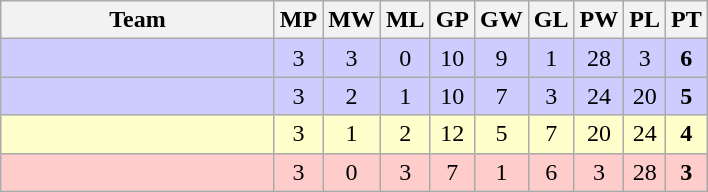<table class=wikitable style="text-align:center">
<tr>
<th width=175>Team</th>
<th width=20>MP</th>
<th width=20>MW</th>
<th width=20>ML</th>
<th width=20>GP</th>
<th width=20>GW</th>
<th width=20>GL</th>
<th width=20>PW</th>
<th width=20>PL</th>
<th width=20>PT</th>
</tr>
<tr style="background-color:#ccccff;">
<td style="text-align:left;"></td>
<td>3</td>
<td>3</td>
<td>0</td>
<td>10</td>
<td>9</td>
<td>1</td>
<td>28</td>
<td>3</td>
<td><strong>6</strong></td>
</tr>
<tr style="background-color:#ccccff;">
<td style="text-align:left;"></td>
<td>3</td>
<td>2</td>
<td>1</td>
<td>10</td>
<td>7</td>
<td>3</td>
<td>24</td>
<td>20</td>
<td><strong>5</strong></td>
</tr>
<tr style="background-color:#ffffcc;">
<td style="text-align:left;"></td>
<td>3</td>
<td>1</td>
<td>2</td>
<td>12</td>
<td>5</td>
<td>7</td>
<td>20</td>
<td>24</td>
<td><strong>4</strong></td>
</tr>
<tr style="background-color:#ffcccc;">
<td style="text-align:left;"></td>
<td>3</td>
<td>0</td>
<td>3</td>
<td>7</td>
<td>1</td>
<td>6</td>
<td>3</td>
<td>28</td>
<td><strong>3</strong></td>
</tr>
</table>
